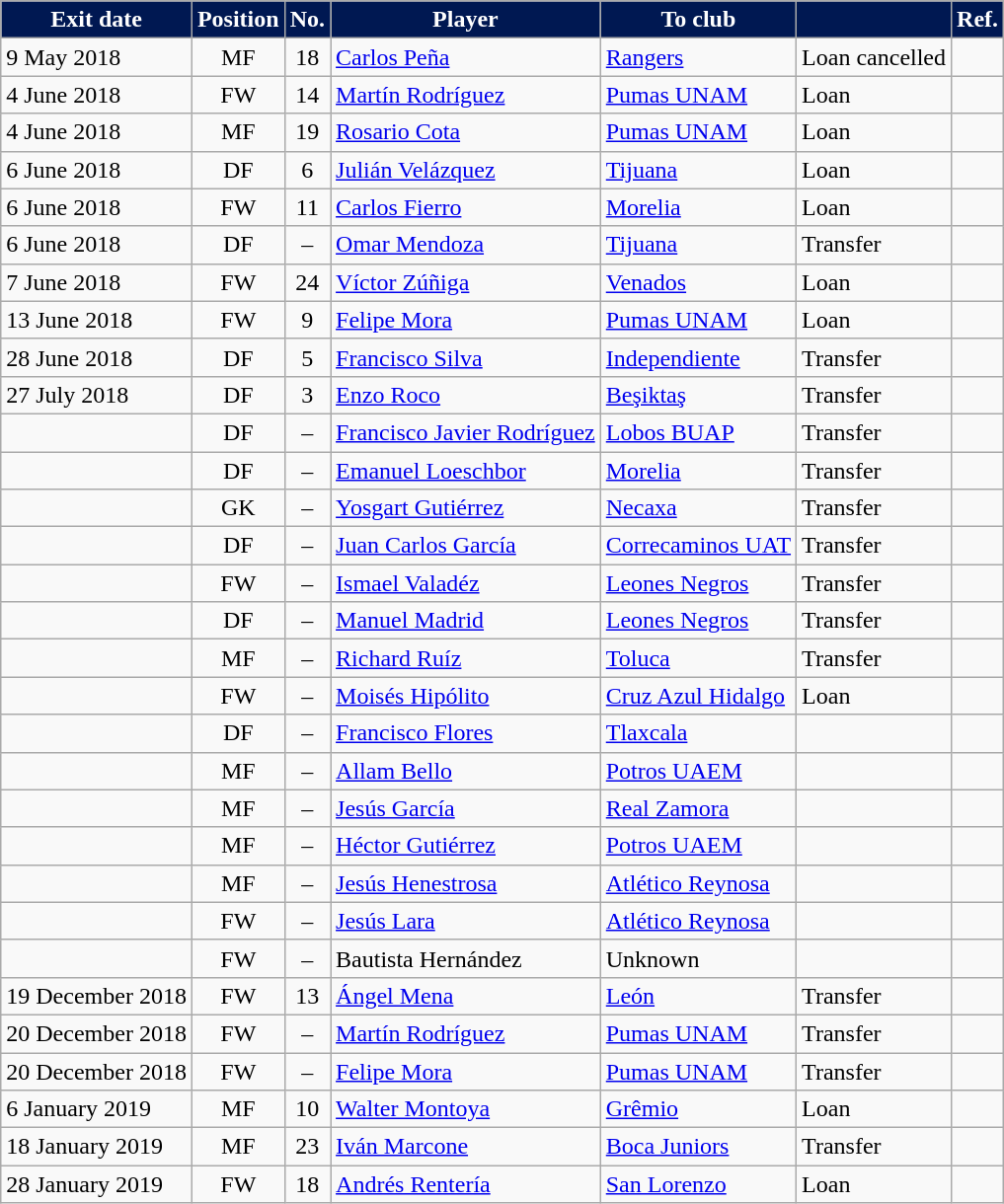<table class="wikitable sortable">
<tr>
<th style="background:#001852; color:white;"><strong>Exit date</strong></th>
<th style="background:#001852; color:white;"><strong>Position</strong></th>
<th style="background:#001852; color:white;"><strong>No.</strong></th>
<th style="background:#001852; color:white;"><strong>Player</strong></th>
<th style="background:#001852; color:white;"><strong>To club</strong></th>
<th style="background:#001852; color:white;"><strong></strong></th>
<th style="background:#001852; color:white;"><strong>Ref.</strong></th>
</tr>
<tr>
<td>9 May 2018</td>
<td style="text-align:center;">MF</td>
<td style="text-align:center;">18</td>
<td style="text-align:left;"> <a href='#'>Carlos Peña</a></td>
<td style="text-align:left;"> <a href='#'>Rangers</a></td>
<td style="text-align:left;">Loan cancelled</td>
<td></td>
</tr>
<tr>
<td>4 June 2018</td>
<td style="text-align:center;">FW</td>
<td style="text-align:center;">14</td>
<td style="text-align:left;"> <a href='#'>Martín Rodríguez</a></td>
<td style="text-align:left;"> <a href='#'>Pumas UNAM</a></td>
<td style="text-align:left;">Loan</td>
<td></td>
</tr>
<tr>
<td>4 June 2018</td>
<td style="text-align:center;">MF</td>
<td style="text-align:center;">19</td>
<td style="text-align:left;"> <a href='#'>Rosario Cota</a></td>
<td style="text-align:left;"> <a href='#'>Pumas UNAM</a></td>
<td style="text-align:left;">Loan</td>
<td></td>
</tr>
<tr>
<td>6 June 2018</td>
<td style="text-align:center;">DF</td>
<td style="text-align:center;">6</td>
<td style="text-align:left;"> <a href='#'>Julián Velázquez</a></td>
<td style="text-align:left;"> <a href='#'>Tijuana</a></td>
<td style="text-align:left;">Loan</td>
<td></td>
</tr>
<tr>
<td>6 June 2018</td>
<td style="text-align:center;">FW</td>
<td style="text-align:center;">11</td>
<td style="text-align:left;"> <a href='#'>Carlos Fierro</a></td>
<td style="text-align:left;"> <a href='#'>Morelia</a></td>
<td style="text-align:left;">Loan</td>
<td></td>
</tr>
<tr>
<td>6 June 2018</td>
<td style="text-align:center;">DF</td>
<td style="text-align:center;">–</td>
<td style="text-align:left;"> <a href='#'>Omar Mendoza</a></td>
<td style="text-align:left;"> <a href='#'>Tijuana</a></td>
<td style="text-align:left;">Transfer</td>
<td></td>
</tr>
<tr>
<td>7 June 2018</td>
<td style="text-align:center;">FW</td>
<td style="text-align:center;">24</td>
<td style="text-align:left;"> <a href='#'>Víctor Zúñiga</a></td>
<td style="text-align:left;"> <a href='#'>Venados</a></td>
<td style="text-align:left;">Loan</td>
<td></td>
</tr>
<tr>
<td>13 June 2018</td>
<td style="text-align:center;">FW</td>
<td style="text-align:center;">9</td>
<td style="text-align:left;"> <a href='#'>Felipe Mora</a></td>
<td style="text-align:left;"> <a href='#'>Pumas UNAM</a></td>
<td style="text-align:left;">Loan</td>
<td></td>
</tr>
<tr>
<td>28 June 2018</td>
<td style="text-align:center;">DF</td>
<td style="text-align:center;">5</td>
<td style="text-align:left;"> <a href='#'>Francisco Silva</a></td>
<td style="text-align:left;"> <a href='#'>Independiente</a></td>
<td style="text-align:left;">Transfer</td>
<td></td>
</tr>
<tr>
<td>27 July 2018</td>
<td style="text-align:center;">DF</td>
<td style="text-align:center;">3</td>
<td style="text-align:left;"> <a href='#'>Enzo Roco</a></td>
<td style="text-align:left;"> <a href='#'>Beşiktaş</a></td>
<td style="text-align:left;">Transfer</td>
<td></td>
</tr>
<tr>
<td></td>
<td style="text-align:center;">DF</td>
<td style="text-align:center;">–</td>
<td style="text-align:left;"> <a href='#'>Francisco Javier Rodríguez</a></td>
<td style="text-align:left;"> <a href='#'>Lobos BUAP</a></td>
<td style="text-align:left;">Transfer</td>
<td></td>
</tr>
<tr>
<td></td>
<td style="text-align:center;">DF</td>
<td style="text-align:center;">–</td>
<td style="text-align:left;"> <a href='#'>Emanuel Loeschbor</a></td>
<td style="text-align:left;"> <a href='#'>Morelia</a></td>
<td style="text-align:left;">Transfer</td>
<td></td>
</tr>
<tr>
<td></td>
<td style="text-align:center;">GK</td>
<td style="text-align:center;">–</td>
<td style="text-align:left;"> <a href='#'>Yosgart Gutiérrez</a></td>
<td style="text-align:left;"> <a href='#'>Necaxa</a></td>
<td style="text-align:left;">Transfer</td>
<td></td>
</tr>
<tr>
<td></td>
<td style="text-align:center;">DF</td>
<td style="text-align:center;">–</td>
<td style="text-align:left;"> <a href='#'>Juan Carlos García</a></td>
<td style="text-align:left;"> <a href='#'>Correcaminos UAT</a></td>
<td style="text-align:left;">Transfer</td>
<td></td>
</tr>
<tr>
<td></td>
<td style="text-align:center;">FW</td>
<td style="text-align:center;">–</td>
<td style="text-align:left;"> <a href='#'>Ismael Valadéz</a></td>
<td style="text-align:left;"> <a href='#'>Leones Negros</a></td>
<td style="text-align:left;">Transfer</td>
<td></td>
</tr>
<tr>
<td></td>
<td style="text-align:center;">DF</td>
<td style="text-align:center;">–</td>
<td style="text-align:left;"> <a href='#'>Manuel Madrid</a></td>
<td style="text-align:left;"> <a href='#'>Leones Negros</a></td>
<td style="text-align:left;">Transfer</td>
<td></td>
</tr>
<tr>
<td></td>
<td style="text-align:center;">MF</td>
<td style="text-align:center;">–</td>
<td style="text-align:left;"> <a href='#'>Richard Ruíz</a></td>
<td style="text-align:left;"> <a href='#'>Toluca</a></td>
<td style="text-align:left;">Transfer</td>
<td></td>
</tr>
<tr>
<td></td>
<td style="text-align:center;">FW</td>
<td style="text-align:center;">–</td>
<td style="text-align:left;"> <a href='#'>Moisés Hipólito</a></td>
<td style="text-align:left;"> <a href='#'>Cruz Azul Hidalgo</a></td>
<td style="text-align:left;">Loan</td>
<td></td>
</tr>
<tr>
<td></td>
<td style="text-align:center;">DF</td>
<td style="text-align:center;">–</td>
<td style="text-align:left;"> <a href='#'>Francisco Flores</a></td>
<td style="text-align:left;"> <a href='#'>Tlaxcala</a></td>
<td style="text-align:left;"></td>
<td></td>
</tr>
<tr>
<td></td>
<td style="text-align:center;">MF</td>
<td style="text-align:center;">–</td>
<td style="text-align:left;"> <a href='#'>Allam Bello</a></td>
<td style="text-align:left;"> <a href='#'>Potros UAEM</a></td>
<td style="text-align:left;"></td>
<td></td>
</tr>
<tr>
<td></td>
<td style="text-align:center;">MF</td>
<td style="text-align:center;">–</td>
<td style="text-align:left;"> <a href='#'>Jesús García</a></td>
<td style="text-align:left;"> <a href='#'>Real Zamora</a></td>
<td style="text-align:left;"></td>
<td></td>
</tr>
<tr>
<td></td>
<td style="text-align:center;">MF</td>
<td style="text-align:center;">–</td>
<td style="text-align:left;"> <a href='#'>Héctor Gutiérrez</a></td>
<td style="text-align:left;"> <a href='#'>Potros UAEM</a></td>
<td style="text-align:left;"></td>
<td></td>
</tr>
<tr>
<td></td>
<td style="text-align:center;">MF</td>
<td style="text-align:center;">–</td>
<td style="text-align:left;"> <a href='#'>Jesús Henestrosa</a></td>
<td style="text-align:left;"> <a href='#'>Atlético Reynosa</a></td>
<td style="text-align:left;"></td>
<td></td>
</tr>
<tr>
<td></td>
<td style="text-align:center;">FW</td>
<td style="text-align:center;">–</td>
<td style="text-align:left;"> <a href='#'>Jesús Lara</a></td>
<td style="text-align:left;"> <a href='#'>Atlético Reynosa</a></td>
<td style="text-align:left;"></td>
<td></td>
</tr>
<tr>
<td></td>
<td style="text-align:center;">FW</td>
<td style="text-align:center;">–</td>
<td style="text-align:left;"> Bautista Hernández</td>
<td style="text-align:left;">Unknown</td>
<td style="text-align:left;"></td>
<td></td>
</tr>
<tr>
<td>19 December 2018</td>
<td style="text-align:center;">FW</td>
<td style="text-align:center;">13</td>
<td style="text-align:left;"> <a href='#'>Ángel Mena</a></td>
<td style="text-align:left;"> <a href='#'>León</a></td>
<td style="text-align:left;">Transfer</td>
<td></td>
</tr>
<tr>
<td>20 December 2018</td>
<td style="text-align:center;">FW</td>
<td style="text-align:center;">–</td>
<td style="text-align:left;"> <a href='#'>Martín Rodríguez</a></td>
<td style="text-align:left;"> <a href='#'>Pumas UNAM</a></td>
<td style="text-align:left;">Transfer</td>
<td></td>
</tr>
<tr>
<td>20 December 2018</td>
<td style="text-align:center;">FW</td>
<td style="text-align:center;">–</td>
<td style="text-align:left;"> <a href='#'>Felipe Mora</a></td>
<td style="text-align:left;"> <a href='#'>Pumas UNAM</a></td>
<td style="text-align:left;">Transfer</td>
<td></td>
</tr>
<tr>
<td>6 January 2019</td>
<td style="text-align:center;">MF</td>
<td style="text-align:center;">10</td>
<td style="text-align:left;"> <a href='#'>Walter Montoya</a></td>
<td style="text-align:left;"> <a href='#'>Grêmio</a></td>
<td style="text-align:left;">Loan</td>
<td></td>
</tr>
<tr>
<td>18 January 2019</td>
<td style="text-align:center;">MF</td>
<td style="text-align:center;">23</td>
<td style="text-align:left;"> <a href='#'>Iván Marcone</a></td>
<td style="text-align:left;"> <a href='#'>Boca Juniors</a></td>
<td style="text-align:left;">Transfer</td>
<td></td>
</tr>
<tr>
<td>28 January 2019</td>
<td style="text-align:center;">FW</td>
<td style="text-align:center;">18</td>
<td style="text-align:left;"> <a href='#'>Andrés Rentería</a></td>
<td style="text-align:left;"> <a href='#'>San Lorenzo</a></td>
<td style="text-align:left;">Loan</td>
<td></td>
</tr>
</table>
